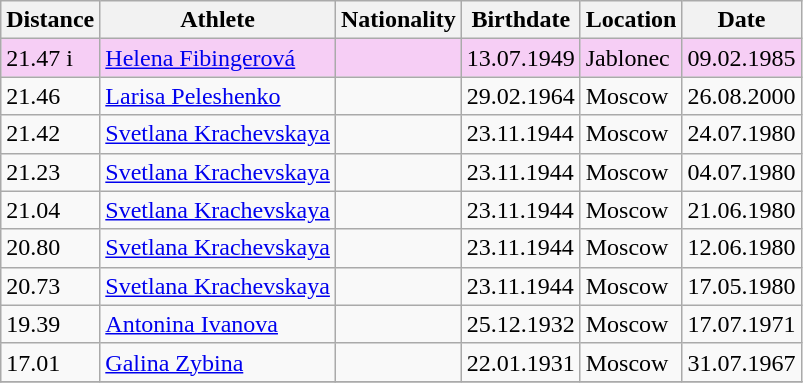<table class="wikitable">
<tr>
<th>Distance</th>
<th>Athlete</th>
<th>Nationality</th>
<th>Birthdate</th>
<th>Location</th>
<th>Date</th>
</tr>
<tr bgcolor=#f6CEF5>
<td>21.47 i</td>
<td><a href='#'>Helena Fibingerová</a></td>
<td></td>
<td>13.07.1949</td>
<td>Jablonec</td>
<td>09.02.1985</td>
</tr>
<tr>
<td>21.46</td>
<td><a href='#'>Larisa Peleshenko</a></td>
<td></td>
<td>29.02.1964</td>
<td>Moscow</td>
<td>26.08.2000</td>
</tr>
<tr>
<td>21.42</td>
<td><a href='#'>Svetlana Krachevskaya</a></td>
<td></td>
<td>23.11.1944</td>
<td>Moscow</td>
<td>24.07.1980</td>
</tr>
<tr>
<td>21.23</td>
<td><a href='#'>Svetlana Krachevskaya</a></td>
<td></td>
<td>23.11.1944</td>
<td>Moscow</td>
<td>04.07.1980</td>
</tr>
<tr>
<td>21.04</td>
<td><a href='#'>Svetlana Krachevskaya</a></td>
<td></td>
<td>23.11.1944</td>
<td>Moscow</td>
<td>21.06.1980</td>
</tr>
<tr>
<td>20.80</td>
<td><a href='#'>Svetlana Krachevskaya</a></td>
<td></td>
<td>23.11.1944</td>
<td>Moscow</td>
<td>12.06.1980</td>
</tr>
<tr>
<td>20.73</td>
<td><a href='#'>Svetlana Krachevskaya</a></td>
<td></td>
<td>23.11.1944</td>
<td>Moscow</td>
<td>17.05.1980</td>
</tr>
<tr>
<td>19.39</td>
<td><a href='#'>Antonina Ivanova</a></td>
<td></td>
<td>25.12.1932</td>
<td>Moscow</td>
<td>17.07.1971</td>
</tr>
<tr>
<td>17.01</td>
<td><a href='#'>Galina Zybina</a></td>
<td></td>
<td>22.01.1931</td>
<td>Moscow</td>
<td>31.07.1967</td>
</tr>
<tr>
</tr>
</table>
